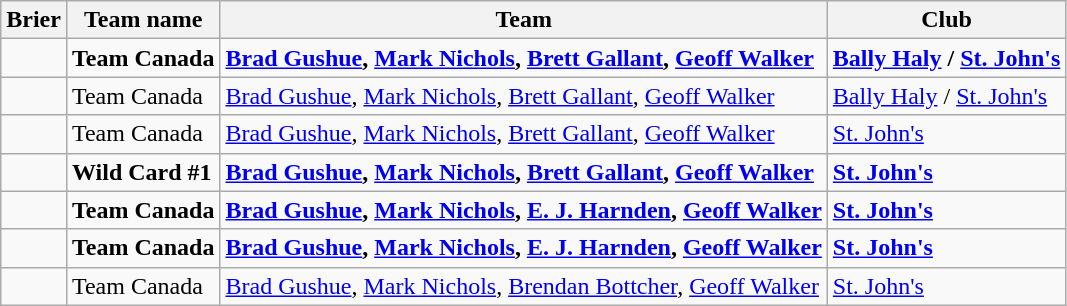<table class="wikitable">
<tr>
<th scope="col">Brier</th>
<th scope="col">Team name</th>
<th scope="col">Team</th>
<th scope="col">Club</th>
</tr>
<tr>
<td><strong></strong></td>
<td><strong>Team Canada</strong></td>
<td><strong><a href='#'>Brad Gushue</a>, <a href='#'>Mark Nichols</a>, <a href='#'>Brett Gallant</a>, <a href='#'>Geoff Walker</a></strong></td>
<td><strong><a href='#'>Bally Haly</a> / <a href='#'>St. John's</a></strong></td>
</tr>
<tr>
<td></td>
<td>Team Canada</td>
<td><a href='#'>Brad Gushue</a>, <a href='#'>Mark Nichols</a>, <a href='#'>Brett Gallant</a>, <a href='#'>Geoff Walker</a></td>
<td><a href='#'>Bally Haly</a> / <a href='#'>St. John's</a></td>
</tr>
<tr>
<td></td>
<td>Team Canada</td>
<td><a href='#'>Brad Gushue</a>, <a href='#'>Mark Nichols</a>, <a href='#'>Brett Gallant</a>, <a href='#'>Geoff Walker</a></td>
<td><a href='#'>St. John's</a></td>
</tr>
<tr>
<td><strong></strong></td>
<td><strong>Wild Card #1</strong></td>
<td><strong><a href='#'>Brad Gushue</a>, <a href='#'>Mark Nichols</a>, <a href='#'>Brett Gallant</a>, <a href='#'>Geoff Walker</a></strong></td>
<td><strong><a href='#'>St. John's</a></strong></td>
</tr>
<tr>
<td><strong></strong></td>
<td><strong>Team Canada</strong></td>
<td><strong><a href='#'>Brad Gushue</a>, <a href='#'>Mark Nichols</a>, <a href='#'>E. J. Harnden</a>, <a href='#'>Geoff Walker</a></strong></td>
<td><strong><a href='#'>St. John's</a></strong></td>
</tr>
<tr>
<td><strong></strong></td>
<td><strong>Team Canada</strong></td>
<td><strong><a href='#'>Brad Gushue</a>, <a href='#'>Mark Nichols</a>, <a href='#'>E. J. Harnden</a>, <a href='#'>Geoff Walker</a></strong></td>
<td><strong><a href='#'>St. John's</a></strong></td>
</tr>
<tr>
<td></td>
<td>Team Canada</td>
<td><a href='#'>Brad Gushue</a>, <a href='#'>Mark Nichols</a>, <a href='#'>Brendan Bottcher</a>, <a href='#'>Geoff Walker</a></td>
<td><a href='#'>St. John's</a></td>
</tr>
</table>
